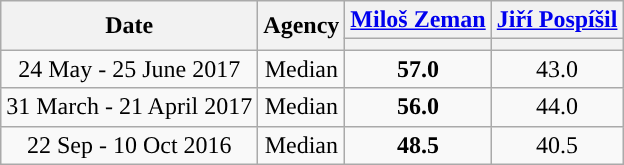<table class="wikitable collapsible collapsed" style=text-align:center>
<tr>
<th rowspan="2">Date</th>
<th rowspan="2">Agency</th>
<th><a href='#'>Miloš Zeman</a></th>
<th><a href='#'>Jiří Pospíšil</a></th>
</tr>
<tr>
<th style="background:"></th>
<th style="background:"></th>
</tr>
<tr>
<td>24 May - 25 June 2017</td>
<td>Median</td>
<td><strong>57.0</strong></td>
<td>43.0</td>
</tr>
<tr>
<td>31 March - 21 April 2017</td>
<td>Median</td>
<td><strong>56.0</strong></td>
<td>44.0</td>
</tr>
<tr>
<td>22 Sep - 10 Oct 2016</td>
<td>Median</td>
<td><strong>48.5</strong></td>
<td>40.5</td>
</tr>
</table>
